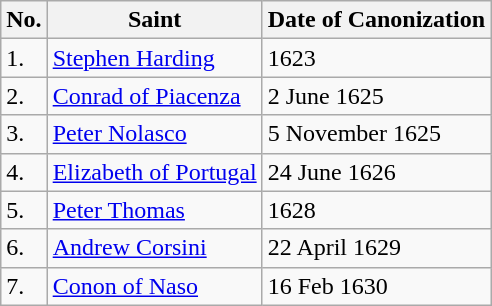<table class="wikitable">
<tr>
<th>No.</th>
<th>Saint</th>
<th>Date of Canonization</th>
</tr>
<tr>
<td>1.</td>
<td><a href='#'>Stephen Harding</a></td>
<td>1623</td>
</tr>
<tr>
<td>2.</td>
<td><a href='#'>Conrad of Piacenza</a></td>
<td>2 June 1625</td>
</tr>
<tr>
<td>3.</td>
<td><a href='#'>Peter Nolasco</a></td>
<td>5 November 1625</td>
</tr>
<tr>
<td>4.</td>
<td><a href='#'>Elizabeth of Portugal</a></td>
<td>24 June 1626</td>
</tr>
<tr>
<td>5.</td>
<td><a href='#'>Peter Thomas</a></td>
<td>1628</td>
</tr>
<tr>
<td>6.</td>
<td><a href='#'>Andrew Corsini</a></td>
<td>22 April 1629</td>
</tr>
<tr>
<td>7.</td>
<td><a href='#'>Conon of Naso</a></td>
<td>16 Feb 1630</td>
</tr>
</table>
